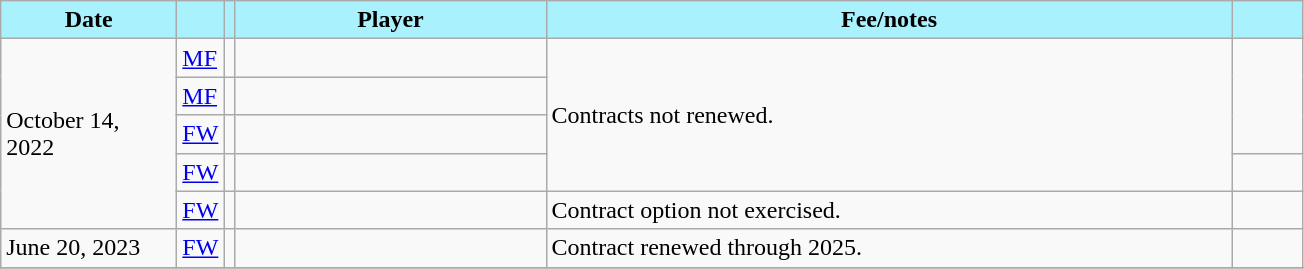<table class="wikitable sortable">
<tr>
<th style="background:#A9F1FD; color:#000; width:110px;" data-sort-type="date" scope="col">Date</th>
<th style="background:#A9F1FD; color:#000;" scope="col"></th>
<th style="background:#A9F1FD; color:#000;" scope="col"></th>
<th style="background:#A9F1FD; color:#000; width:200px;" scope="col">Player</th>
<th style="background:#A9F1FD; color:#000; width:450px;" scope="col">Fee/notes</th>
<th style="background:#A9F1FD; color:#000; width:40px;" scope="col"></th>
</tr>
<tr>
<td rowspan=5>October 14, 2022</td>
<td><a href='#'>MF</a></td>
<td></td>
<td></td>
<td rowspan=4>Contracts not renewed.</td>
<td rowspan=3></td>
</tr>
<tr>
<td><a href='#'>MF</a></td>
<td></td>
<td></td>
</tr>
<tr>
<td><a href='#'>FW</a></td>
<td></td>
<td></td>
</tr>
<tr>
<td><a href='#'>FW</a></td>
<td></td>
<td></td>
<td></td>
</tr>
<tr>
<td><a href='#'>FW</a></td>
<td></td>
<td></td>
<td>Contract option not exercised.</td>
<td></td>
</tr>
<tr>
<td>June 20, 2023</td>
<td><a href='#'>FW</a></td>
<td></td>
<td></td>
<td>Contract renewed through 2025.</td>
<td></td>
</tr>
<tr>
</tr>
</table>
